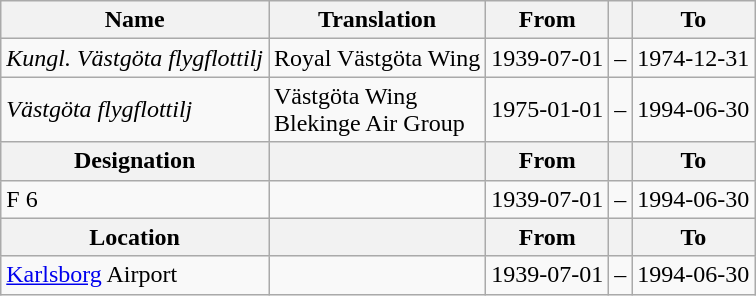<table class="wikitable">
<tr>
<th style="font-weight:bold;">Name</th>
<th style="font-weight:bold;">Translation</th>
<th style="text-align: center; font-weight:bold;">From</th>
<th></th>
<th style="text-align: center; font-weight:bold;">To</th>
</tr>
<tr>
<td style="font-style:italic;">Kungl. Västgöta flygflottilj</td>
<td>Royal Västgöta Wing</td>
<td>1939-07-01</td>
<td>–</td>
<td>1974-12-31</td>
</tr>
<tr>
<td style="font-style:italic;">Västgöta flygflottilj</td>
<td>Västgöta Wing<br>Blekinge Air Group</td>
<td>1975-01-01</td>
<td>–</td>
<td>1994-06-30</td>
</tr>
<tr>
<th style="font-weight:bold;">Designation</th>
<th style="font-weight:bold;"></th>
<th style="text-align: center; font-weight:bold;">From</th>
<th></th>
<th style="text-align: center; font-weight:bold;">To</th>
</tr>
<tr>
<td>F 6</td>
<td></td>
<td style="text-align: center;">1939-07-01</td>
<td style="text-align: center;">–</td>
<td style="text-align: center;">1994-06-30</td>
</tr>
<tr>
<th style="font-weight:bold;">Location</th>
<th style="font-weight:bold;"></th>
<th style="text-align: center; font-weight:bold;">From</th>
<th></th>
<th style="text-align: center; font-weight:bold;">To</th>
</tr>
<tr>
<td><a href='#'>Karlsborg</a> Airport</td>
<td></td>
<td style="text-align: center;">1939-07-01</td>
<td style="text-align: center;">–</td>
<td style="text-align: center;">1994-06-30</td>
</tr>
</table>
